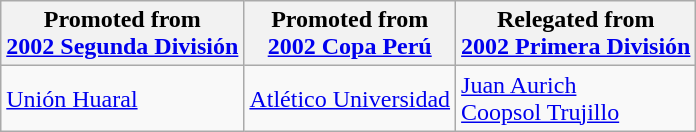<table class="wikitable">
<tr>
<th>Promoted from<br><a href='#'>2002 Segunda División</a></th>
<th>Promoted from<br><a href='#'>2002 Copa Perú</a></th>
<th>Relegated from<br><a href='#'>2002 Primera División</a></th>
</tr>
<tr>
<td> <a href='#'>Unión Huaral</a> </td>
<td> <a href='#'>Atlético Universidad</a> </td>
<td> <a href='#'>Juan Aurich</a> <br> <a href='#'>Coopsol Trujillo</a> </td>
</tr>
</table>
